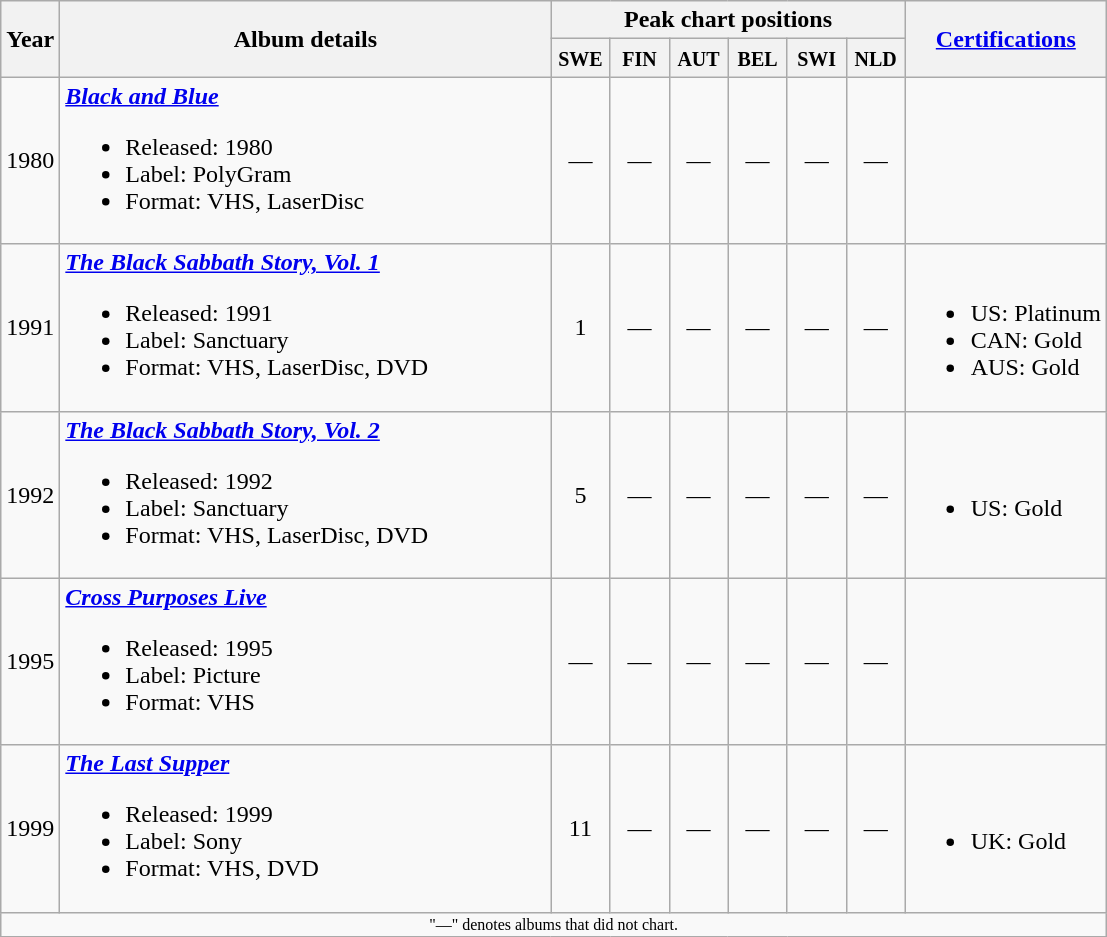<table class="wikitable">
<tr>
<th rowspan="2">Year</th>
<th rowspan="2" style="width:20em">Album details</th>
<th colspan="6">Peak chart positions</th>
<th rowspan="2"><a href='#'>Certifications</a></th>
</tr>
<tr>
<th style="width:2em"><small>SWE</small><br></th>
<th style="width:2em"><small>FIN</small><br></th>
<th style="width:2em"><small>AUT</small><br></th>
<th style="width:2em"><small>BEL</small><br></th>
<th style="width:2em"><small>SWI</small><br></th>
<th style="width:2em"><small>NLD</small><br></th>
</tr>
<tr>
<td>1980</td>
<td><strong><em><a href='#'>Black and Blue</a></em></strong><br><ul><li>Released: 1980</li><li>Label: PolyGram</li><li>Format: VHS, LaserDisc</li></ul></td>
<td style="text-align:center;">—</td>
<td style="text-align:center;">—</td>
<td style="text-align:center;">—</td>
<td style="text-align:center;">—</td>
<td style="text-align:center;">—</td>
<td style="text-align:center;">—</td>
<td></td>
</tr>
<tr>
<td>1991</td>
<td><strong><em><a href='#'>The Black Sabbath Story, Vol. 1</a></em></strong><br><ul><li>Released: 1991</li><li>Label: Sanctuary</li><li>Format: VHS, LaserDisc, DVD</li></ul></td>
<td style="text-align:center;">1</td>
<td style="text-align:center;">—</td>
<td style="text-align:center;">—</td>
<td style="text-align:center;">—</td>
<td style="text-align:center;">—</td>
<td style="text-align:center;">—</td>
<td><br><ul><li>US: Platinum</li><li>CAN: Gold</li><li>AUS: Gold</li></ul></td>
</tr>
<tr>
<td>1992</td>
<td><strong><em><a href='#'>The Black Sabbath Story, Vol. 2</a></em></strong><br><ul><li>Released: 1992</li><li>Label: Sanctuary</li><li>Format: VHS, LaserDisc, DVD</li></ul></td>
<td style="text-align:center;">5</td>
<td style="text-align:center;">—</td>
<td style="text-align:center;">—</td>
<td style="text-align:center;">—</td>
<td style="text-align:center;">—</td>
<td style="text-align:center;">—</td>
<td><br><ul><li>US: Gold</li></ul></td>
</tr>
<tr>
<td>1995</td>
<td><strong><em><a href='#'>Cross Purposes Live</a></em></strong><br><ul><li>Released: 1995</li><li>Label: Picture</li><li>Format: VHS</li></ul></td>
<td style="text-align:center;">—</td>
<td style="text-align:center;">—</td>
<td style="text-align:center;">—</td>
<td style="text-align:center;">—</td>
<td style="text-align:center;">—</td>
<td style="text-align:center;">—</td>
<td></td>
</tr>
<tr>
<td>1999</td>
<td><strong><em><a href='#'>The Last Supper</a></em></strong><br><ul><li>Released: 1999</li><li>Label: Sony</li><li>Format: VHS, DVD</li></ul></td>
<td style="text-align:center;">11</td>
<td style="text-align:center;">—</td>
<td style="text-align:center;">—</td>
<td style="text-align:center;">—</td>
<td style="text-align:center;">—</td>
<td style="text-align:center;">—</td>
<td><br><ul><li>UK: Gold</li></ul></td>
</tr>
<tr>
<td colspan="9" style="text-align:center; font-size:8pt;">"—" denotes albums that did not chart.</td>
</tr>
</table>
